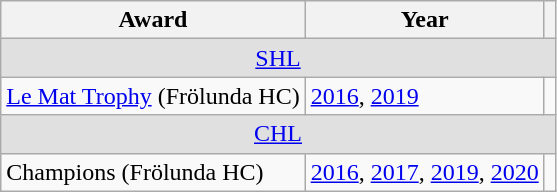<table class="wikitable">
<tr>
<th>Award</th>
<th>Year</th>
<th></th>
</tr>
<tr ALIGN="center" bgcolor="#e0e0e0">
<td colspan="3"><a href='#'>SHL</a></td>
</tr>
<tr>
<td><a href='#'>Le Mat Trophy</a> (Frölunda HC)</td>
<td><a href='#'>2016</a>, <a href='#'>2019</a></td>
<td></td>
</tr>
<tr ALIGN="center" bgcolor="#e0e0e0">
<td colspan="3"><a href='#'>CHL</a></td>
</tr>
<tr>
<td>Champions (Frölunda HC)</td>
<td><a href='#'>2016</a>, <a href='#'>2017</a>, <a href='#'>2019</a>, <a href='#'>2020</a></td>
<td></td>
</tr>
</table>
